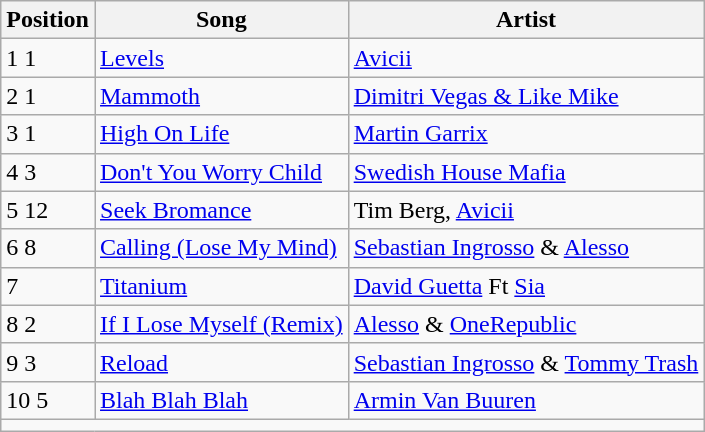<table class="wikitable sortable mw-collapsible mw-collapsed">
<tr>
<th>Position</th>
<th>Song</th>
<th>Artist</th>
</tr>
<tr>
<td>1  1</td>
<td><a href='#'>Levels</a></td>
<td><a href='#'>Avicii</a></td>
</tr>
<tr>
<td>2 1</td>
<td><a href='#'>Mammoth</a></td>
<td><a href='#'>Dimitri Vegas & Like Mike</a></td>
</tr>
<tr>
<td>3  1</td>
<td><a href='#'>High On Life</a></td>
<td><a href='#'>Martin Garrix</a></td>
</tr>
<tr>
<td>4    3</td>
<td><a href='#'>Don't You Worry Child</a></td>
<td><a href='#'>Swedish House Mafia</a></td>
</tr>
<tr>
<td>5   12</td>
<td><a href='#'>Seek Bromance</a></td>
<td>Tim Berg, <a href='#'>Avicii</a></td>
</tr>
<tr>
<td>6   8</td>
<td><a href='#'>Calling (Lose My Mind)</a></td>
<td><a href='#'>Sebastian Ingrosso</a> & <a href='#'>Alesso</a></td>
</tr>
<tr>
<td>7    </td>
<td><a href='#'>Titanium</a></td>
<td><a href='#'>David Guetta</a> Ft <a href='#'>Sia</a></td>
</tr>
<tr>
<td>8    2</td>
<td><a href='#'>If I Lose Myself (Remix)</a></td>
<td><a href='#'>Alesso</a> & <a href='#'>OneRepublic</a></td>
</tr>
<tr>
<td>9    3</td>
<td><a href='#'>Reload</a></td>
<td><a href='#'>Sebastian Ingrosso</a> & <a href='#'>Tommy Trash</a></td>
</tr>
<tr>
<td>10   5</td>
<td><a href='#'>Blah Blah Blah</a></td>
<td><a href='#'>Armin Van Buuren</a></td>
</tr>
<tr>
<td colspan="3"></td>
</tr>
</table>
